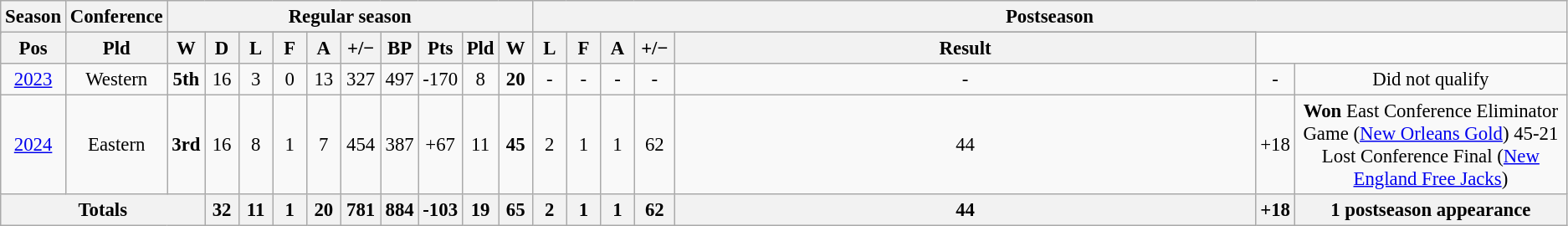<table class="wikitable" style="text-align:center; font-size: 95%">
<tr>
<th rowspan="2">Season</th>
<th rowspan="2">Conference</th>
<th colspan="10">Regular season</th>
<th colspan="8">Postseason</th>
</tr>
<tr {| class="wikitable" style="text-align:center;">
</tr>
<tr border=1 cellpadding=5 cellspacing=0>
<th style="width:20px;">Pos</th>
<th style="width:20px;">Pld</th>
<th style="width:20px;">W</th>
<th style="width:20px;">D</th>
<th style="width:20px;">L</th>
<th style="width:20px;">F</th>
<th style="width:20px;">A</th>
<th style="width:25px;">+/−</th>
<th style="width:20px;">BP</th>
<th style="width:20px;">Pts</th>
<th style="width:20px;">Pld</th>
<th style="width:20px;">W</th>
<th style="width:20px;">L</th>
<th style="width:20px;">F</th>
<th style="width:20px;">A</th>
<th style="width:25px;">+/−</th>
<th style="width:30em; text-align:centre;">Result</th>
</tr>
<tr>
<td><a href='#'>2023</a></td>
<td>Western</td>
<td><strong>5th</strong></td>
<td>16</td>
<td>3</td>
<td>0</td>
<td>13</td>
<td>327</td>
<td>497</td>
<td>-170</td>
<td>8</td>
<td><strong>20</strong></td>
<td>-</td>
<td>-</td>
<td>-</td>
<td>-</td>
<td>-</td>
<td>-</td>
<td>Did not qualify</td>
</tr>
<tr>
<td><a href='#'>2024</a></td>
<td>Eastern</td>
<td><strong>3rd</strong></td>
<td>16</td>
<td>8</td>
<td>1</td>
<td>7</td>
<td>454</td>
<td>387</td>
<td>+67</td>
<td>11</td>
<td><strong>45</strong></td>
<td>2</td>
<td>1</td>
<td>1</td>
<td>62</td>
<td>44</td>
<td>+18</td>
<td><strong>Won</strong> East Conference Eliminator Game (<a href='#'>New Orleans Gold</a>) 45-21<br>Lost Conference Final (<a href='#'>New England Free Jacks</a>)</td>
</tr>
<tr align="center">
<th colspan="3">Totals</th>
<th>32</th>
<th>11</th>
<th>1</th>
<th>20</th>
<th>781</th>
<th>884</th>
<th>-103</th>
<th>19</th>
<th>65</th>
<th>2</th>
<th>1</th>
<th>1</th>
<th>62</th>
<th>44</th>
<th>+18</th>
<th>1 postseason appearance</th>
</tr>
</table>
